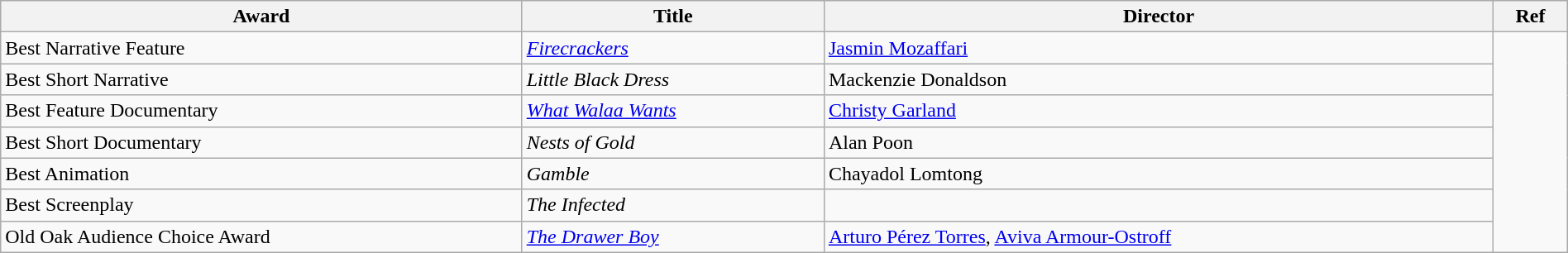<table class="wikitable" width=100%>
<tr>
<th>Award</th>
<th>Title</th>
<th>Director</th>
<th>Ref</th>
</tr>
<tr>
<td>Best Narrative Feature</td>
<td><em><a href='#'>Firecrackers</a></em></td>
<td><a href='#'>Jasmin Mozaffari</a></td>
<td rowspan=7></td>
</tr>
<tr>
<td>Best Short Narrative</td>
<td><em>Little Black Dress</em></td>
<td>Mackenzie Donaldson</td>
</tr>
<tr>
<td>Best Feature Documentary</td>
<td><em><a href='#'>What Walaa Wants</a></em></td>
<td><a href='#'>Christy Garland</a></td>
</tr>
<tr>
<td>Best Short Documentary</td>
<td><em>Nests of Gold</em></td>
<td>Alan Poon</td>
</tr>
<tr>
<td>Best Animation</td>
<td><em>Gamble</em></td>
<td>Chayadol Lomtong</td>
</tr>
<tr>
<td>Best Screenplay</td>
<td><em>The Infected</em></td>
<td></td>
</tr>
<tr>
<td>Old Oak Audience Choice Award</td>
<td><em><a href='#'>The Drawer Boy</a></em></td>
<td><a href='#'>Arturo Pérez Torres</a>, <a href='#'>Aviva Armour-Ostroff</a></td>
</tr>
</table>
